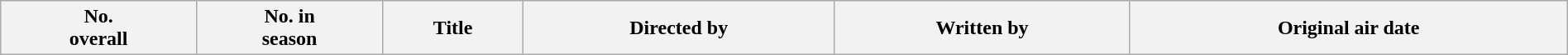<table class="wikitable plainrowheaders" style="width:100%; style="background:#fff;">
<tr>
<th style="background:#;">No.<br>overall</th>
<th style="background:#;">No. in<br>season</th>
<th style="background:#;">Title</th>
<th style="background:#;">Directed by</th>
<th style="background:#;">Written by</th>
<th style="background:#;">Original air date<br>





































</th>
</tr>
</table>
